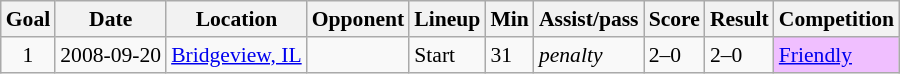<table class="wikitable" style="font-size:90%">
<tr>
<th>Goal</th>
<th align=center>Date</th>
<th>Location</th>
<th>Opponent</th>
<th>Lineup</th>
<th>Min</th>
<th>Assist/pass</th>
<th>Score</th>
<th>Result</th>
<th>Competition</th>
</tr>
<tr>
<td align=center>1</td>
<td>2008-09-20</td>
<td> <a href='#'>Bridgeview, IL</a></td>
<td></td>
<td>Start</td>
<td>31</td>
<td><em>penalty</em></td>
<td>2–0</td>
<td>2–0</td>
<td style="background:#f0bfff;"><a href='#'>Friendly</a></td>
</tr>
</table>
